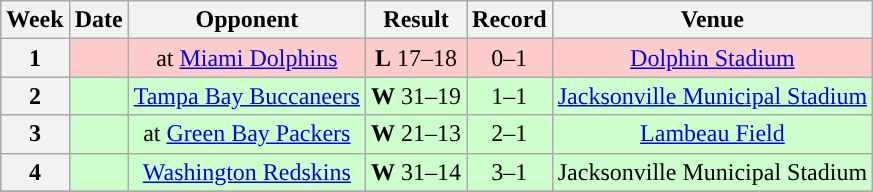<table class="wikitable" style="text-align:center">
<tr>
<th>Week</th>
<th>Date</th>
<th>Opponent</th>
<th>Result</th>
<th>Record</th>
<th>Venue</th>
</tr>
<tr style="background: #fcc;">
<th>1</th>
<td></td>
<td>at <a href='#'>Miami Dolphins</a></td>
<td><strong>L</strong> 17–18</td>
<td>0–1</td>
<td><a href='#'>Dolphin Stadium</a></td>
</tr>
<tr style="background: #cfc;">
<th>2</th>
<td></td>
<td><a href='#'>Tampa Bay Buccaneers</a></td>
<td><strong>W</strong> 31–19</td>
<td>1–1</td>
<td><a href='#'>Jacksonville Municipal Stadium</a></td>
</tr>
<tr style="background: #cfc;">
<th>3</th>
<td></td>
<td>at <a href='#'>Green Bay Packers</a></td>
<td><strong>W</strong> 21–13</td>
<td>2–1</td>
<td><a href='#'>Lambeau Field</a></td>
</tr>
<tr style="background: #cfc;">
<th>4</th>
<td></td>
<td><a href='#'>Washington Redskins</a></td>
<td><strong>W</strong> 31–14</td>
<td>3–1</td>
<td>Jacksonville Municipal Stadium</td>
</tr>
<tr>
</tr>
</table>
